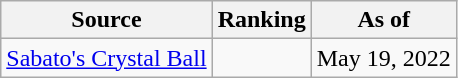<table class="wikitable" style="text-align:center">
<tr>
<th>Source</th>
<th>Ranking</th>
<th>As of</th>
</tr>
<tr>
<td align=left><a href='#'>Sabato's Crystal Ball</a></td>
<td></td>
<td>May 19, 2022</td>
</tr>
</table>
